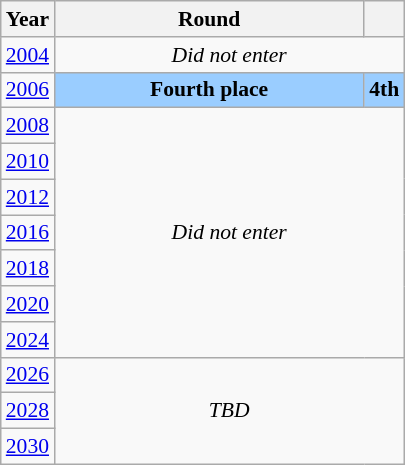<table class="wikitable" style="text-align: center; font-size:90%">
<tr>
<th>Year</th>
<th style="width:200px">Round</th>
<th></th>
</tr>
<tr>
<td><a href='#'>2004</a></td>
<td colspan="2"><em>Did not enter</em></td>
</tr>
<tr>
<td><a href='#'>2006</a></td>
<td bgcolor="9acdff"><strong>Fourth place</strong></td>
<td bgcolor="9acdff"><strong>4th</strong></td>
</tr>
<tr>
<td><a href='#'>2008</a></td>
<td colspan="2" rowspan="7"><em>Did not enter</em></td>
</tr>
<tr>
<td><a href='#'>2010</a></td>
</tr>
<tr>
<td><a href='#'>2012</a></td>
</tr>
<tr>
<td><a href='#'>2016</a></td>
</tr>
<tr>
<td><a href='#'>2018</a></td>
</tr>
<tr>
<td><a href='#'>2020</a></td>
</tr>
<tr>
<td><a href='#'>2024</a></td>
</tr>
<tr>
<td><a href='#'>2026</a></td>
<td colspan="2" rowspan="3"><em>TBD</em></td>
</tr>
<tr>
<td><a href='#'>2028</a></td>
</tr>
<tr>
<td><a href='#'>2030</a></td>
</tr>
</table>
